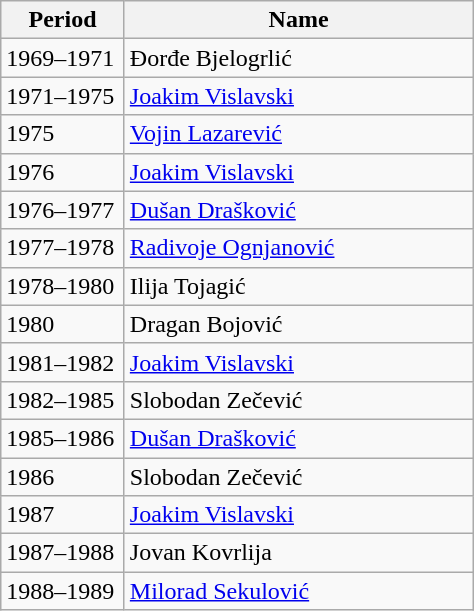<table class="wikitable">
<tr>
<th width="75">Period</th>
<th width="225">Name</th>
</tr>
<tr>
<td>1969–1971</td>
<td> Đorđe Bjelogrlić</td>
</tr>
<tr>
<td>1971–1975</td>
<td> <a href='#'>Joakim Vislavski</a></td>
</tr>
<tr>
<td>1975</td>
<td> <a href='#'>Vojin Lazarević</a></td>
</tr>
<tr>
<td>1976</td>
<td> <a href='#'>Joakim Vislavski</a></td>
</tr>
<tr>
<td>1976–1977</td>
<td> <a href='#'>Dušan Drašković</a></td>
</tr>
<tr>
<td>1977–1978</td>
<td> <a href='#'>Radivoje Ognjanović</a></td>
</tr>
<tr>
<td>1978–1980</td>
<td> Ilija Tojagić</td>
</tr>
<tr>
<td>1980</td>
<td> Dragan Bojović</td>
</tr>
<tr>
<td>1981–1982</td>
<td> <a href='#'>Joakim Vislavski</a></td>
</tr>
<tr>
<td>1982–1985</td>
<td> Slobodan Zečević</td>
</tr>
<tr>
<td>1985–1986</td>
<td> <a href='#'>Dušan Drašković</a></td>
</tr>
<tr>
<td>1986</td>
<td> Slobodan Zečević</td>
</tr>
<tr>
<td>1987</td>
<td> <a href='#'>Joakim Vislavski</a></td>
</tr>
<tr>
<td>1987–1988</td>
<td> Jovan Kovrlija</td>
</tr>
<tr>
<td>1988–1989</td>
<td> <a href='#'>Milorad Sekulović</a></td>
</tr>
</table>
